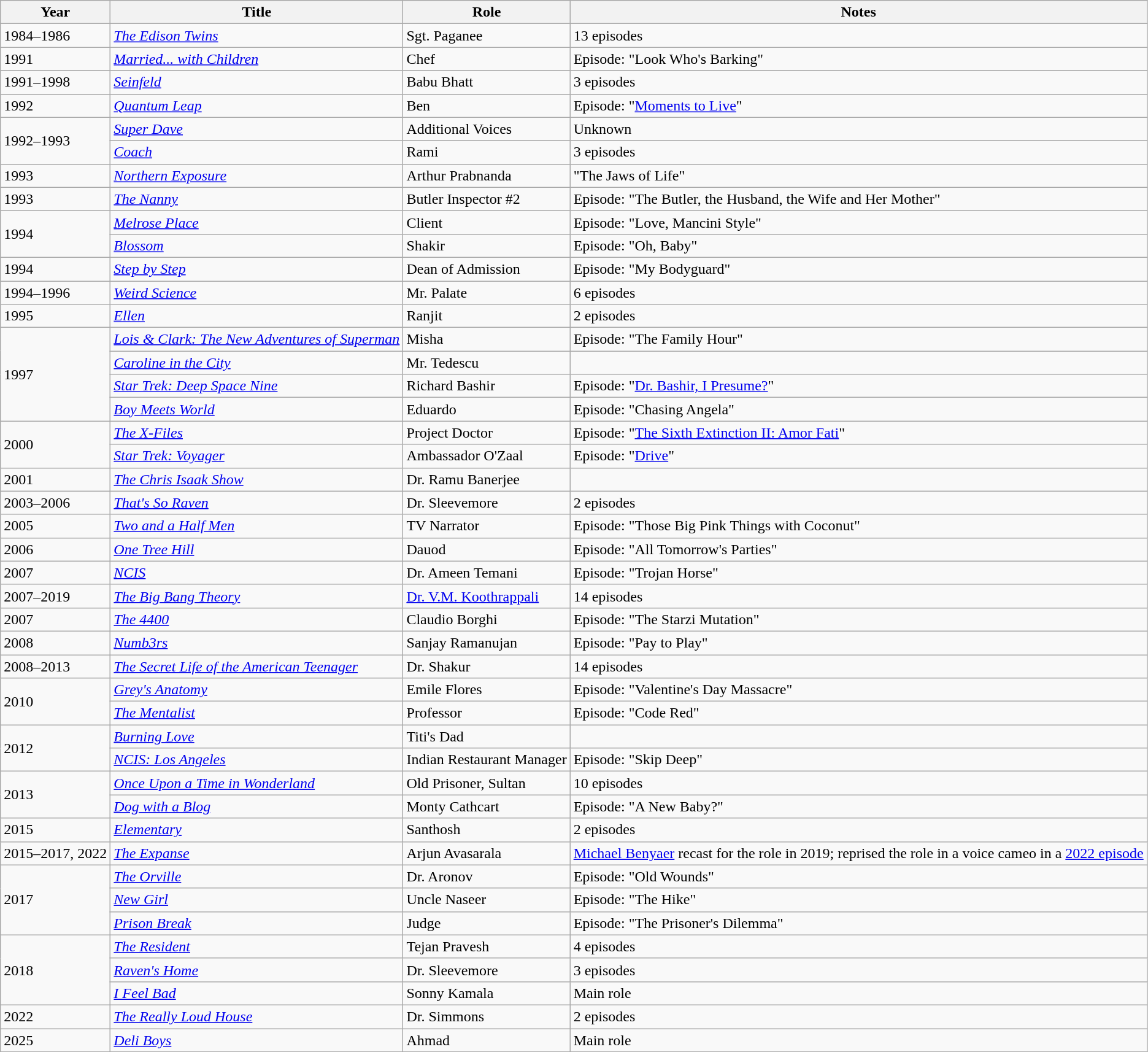<table class="wikitable sortable">
<tr>
<th>Year</th>
<th>Title</th>
<th>Role</th>
<th class="unsortable">Notes</th>
</tr>
<tr>
<td>1984–1986</td>
<td><em><a href='#'>The Edison Twins</a></em></td>
<td>Sgt. Paganee</td>
<td>13 episodes</td>
</tr>
<tr>
<td>1991</td>
<td><em><a href='#'>Married... with Children</a></em></td>
<td>Chef</td>
<td>Episode: "Look Who's Barking"</td>
</tr>
<tr>
<td>1991–1998</td>
<td><em><a href='#'>Seinfeld</a></em></td>
<td>Babu Bhatt</td>
<td>3 episodes</td>
</tr>
<tr>
<td>1992</td>
<td><em><a href='#'>Quantum Leap</a></em></td>
<td>Ben</td>
<td>Episode: "<a href='#'>Moments to Live</a>"</td>
</tr>
<tr>
<td rowspan="2">1992–1993</td>
<td><em><a href='#'>Super Dave</a></em></td>
<td>Additional Voices</td>
<td>Unknown</td>
</tr>
<tr>
<td><em><a href='#'>Coach</a></em></td>
<td>Rami</td>
<td>3 episodes</td>
</tr>
<tr>
<td>1993</td>
<td><em><a href='#'>Northern Exposure</a></em></td>
<td>Arthur Prabnanda</td>
<td>"The Jaws of Life"</td>
</tr>
<tr>
<td>1993</td>
<td><em><a href='#'>The Nanny</a></em></td>
<td>Butler Inspector #2</td>
<td>Episode: "The Butler, the Husband, the Wife and Her Mother"</td>
</tr>
<tr>
<td rowspan="2">1994</td>
<td><em><a href='#'>Melrose Place</a></em></td>
<td>Client</td>
<td>Episode: "Love, Mancini Style"</td>
</tr>
<tr>
<td><em><a href='#'>Blossom</a></em></td>
<td>Shakir</td>
<td>Episode: "Oh, Baby"</td>
</tr>
<tr>
<td>1994</td>
<td><em><a href='#'>Step by Step</a></em></td>
<td>Dean of Admission</td>
<td>Episode: "My Bodyguard"</td>
</tr>
<tr>
<td>1994–1996</td>
<td><em><a href='#'>Weird Science</a></em></td>
<td>Mr. Palate</td>
<td>6 episodes</td>
</tr>
<tr>
<td>1995</td>
<td><em><a href='#'>Ellen</a></em></td>
<td>Ranjit</td>
<td>2 episodes</td>
</tr>
<tr>
<td rowspan="4">1997</td>
<td><em><a href='#'>Lois & Clark: The New Adventures of Superman</a></em></td>
<td>Misha</td>
<td>Episode: "The Family Hour"</td>
</tr>
<tr>
<td><em><a href='#'>Caroline in the City</a></em></td>
<td>Mr. Tedescu</td>
<td></td>
</tr>
<tr>
<td><em><a href='#'>Star Trek: Deep Space Nine</a></em></td>
<td>Richard Bashir</td>
<td>Episode: "<a href='#'>Dr. Bashir, I Presume?</a>"</td>
</tr>
<tr>
<td><em><a href='#'>Boy Meets World</a></em></td>
<td>Eduardo</td>
<td>Episode: "Chasing Angela"</td>
</tr>
<tr>
<td rowspan="2">2000</td>
<td><em><a href='#'>The X-Files</a></em></td>
<td>Project Doctor</td>
<td>Episode: "<a href='#'>The Sixth Extinction II: Amor Fati</a>"</td>
</tr>
<tr>
<td><em><a href='#'>Star Trek: Voyager</a></em></td>
<td>Ambassador O'Zaal</td>
<td>Episode: "<a href='#'>Drive</a>"</td>
</tr>
<tr>
<td>2001</td>
<td><em><a href='#'>The Chris Isaak Show</a></em></td>
<td>Dr. Ramu Banerjee</td>
<td></td>
</tr>
<tr>
<td>2003–2006</td>
<td><em><a href='#'>That's So Raven</a></em></td>
<td>Dr. Sleevemore</td>
<td>2 episodes</td>
</tr>
<tr>
<td>2005</td>
<td><em><a href='#'>Two and a Half Men</a></em></td>
<td>TV Narrator</td>
<td>Episode: "Those Big Pink Things with Coconut"</td>
</tr>
<tr>
<td>2006</td>
<td><em><a href='#'>One Tree Hill</a></em></td>
<td>Dauod</td>
<td>Episode: "All Tomorrow's Parties"</td>
</tr>
<tr>
<td>2007</td>
<td><em><a href='#'>NCIS</a></em></td>
<td>Dr. Ameen Temani</td>
<td>Episode: "Trojan Horse"</td>
</tr>
<tr>
<td>2007–2019</td>
<td><em><a href='#'>The Big Bang Theory</a></em></td>
<td><a href='#'>Dr. V.M. Koothrappali</a></td>
<td>14 episodes</td>
</tr>
<tr>
<td>2007</td>
<td><em><a href='#'>The 4400</a></em></td>
<td>Claudio Borghi</td>
<td>Episode: "The Starzi Mutation"</td>
</tr>
<tr>
<td>2008</td>
<td><em><a href='#'>Numb3rs</a></em></td>
<td>Sanjay Ramanujan</td>
<td>Episode: "Pay to Play"</td>
</tr>
<tr>
<td>2008–2013</td>
<td><em><a href='#'>The Secret Life of the American Teenager</a></em></td>
<td>Dr. Shakur</td>
<td>14 episodes</td>
</tr>
<tr>
<td rowspan="2">2010</td>
<td><em><a href='#'>Grey's Anatomy</a></em></td>
<td>Emile Flores</td>
<td>Episode: "Valentine's Day Massacre"</td>
</tr>
<tr>
<td><em><a href='#'>The Mentalist</a></em></td>
<td>Professor</td>
<td>Episode: "Code Red"</td>
</tr>
<tr>
<td rowspan="2">2012</td>
<td><em><a href='#'>Burning Love</a></em></td>
<td>Titi's Dad</td>
</tr>
<tr>
<td><em><a href='#'>NCIS: Los Angeles</a></em></td>
<td>Indian Restaurant Manager</td>
<td>Episode: "Skip Deep"</td>
</tr>
<tr>
<td rowspan="2">2013</td>
<td><em><a href='#'>Once Upon a Time in Wonderland</a></em></td>
<td>Old Prisoner, Sultan</td>
<td>10 episodes</td>
</tr>
<tr>
<td><em><a href='#'>Dog with a Blog</a></em></td>
<td>Monty Cathcart</td>
<td>Episode: "A New Baby?"</td>
</tr>
<tr>
<td>2015</td>
<td><em><a href='#'>Elementary</a></em></td>
<td>Santhosh</td>
<td>2 episodes</td>
</tr>
<tr>
<td>2015–2017, 2022</td>
<td><em><a href='#'>The Expanse</a></em></td>
<td>Arjun Avasarala</td>
<td><a href='#'>Michael Benyaer</a> recast for the role in 2019; reprised the role in a voice cameo in a <a href='#'>2022 episode</a></td>
</tr>
<tr>
<td rowspan="3">2017</td>
<td><em><a href='#'>The Orville</a></em></td>
<td>Dr. Aronov</td>
<td>Episode: "Old Wounds"</td>
</tr>
<tr>
<td><em><a href='#'>New Girl</a></em></td>
<td>Uncle Naseer</td>
<td>Episode: "The Hike"</td>
</tr>
<tr>
<td><em><a href='#'>Prison Break</a></em></td>
<td>Judge</td>
<td>Episode: "The Prisoner's Dilemma"</td>
</tr>
<tr>
<td rowspan="3">2018</td>
<td><em><a href='#'>The Resident</a></em></td>
<td>Tejan Pravesh</td>
<td>4 episodes</td>
</tr>
<tr>
<td><em><a href='#'>Raven's Home</a></em></td>
<td>Dr. Sleevemore</td>
<td>3 episodes</td>
</tr>
<tr>
<td><em><a href='#'>I Feel Bad</a></em></td>
<td>Sonny Kamala</td>
<td>Main role</td>
</tr>
<tr>
<td>2022</td>
<td><em><a href='#'>The Really Loud House</a></em></td>
<td>Dr. Simmons</td>
<td>2 episodes</td>
</tr>
<tr>
<td>2025</td>
<td><em><a href='#'>Deli Boys</a></em></td>
<td>Ahmad</td>
<td>Main role</td>
</tr>
</table>
